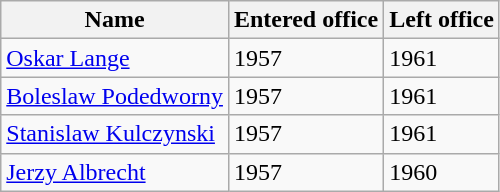<table class="wikitable">
<tr>
<th>Name</th>
<th>Entered office</th>
<th>Left office</th>
</tr>
<tr>
<td><a href='#'>Oskar Lange</a></td>
<td>1957</td>
<td>1961</td>
</tr>
<tr>
<td><a href='#'>Boleslaw Podedworny</a></td>
<td>1957</td>
<td>1961</td>
</tr>
<tr>
<td><a href='#'>Stanislaw Kulczynski</a></td>
<td>1957</td>
<td>1961</td>
</tr>
<tr>
<td><a href='#'>Jerzy Albrecht</a></td>
<td>1957</td>
<td>1960</td>
</tr>
</table>
